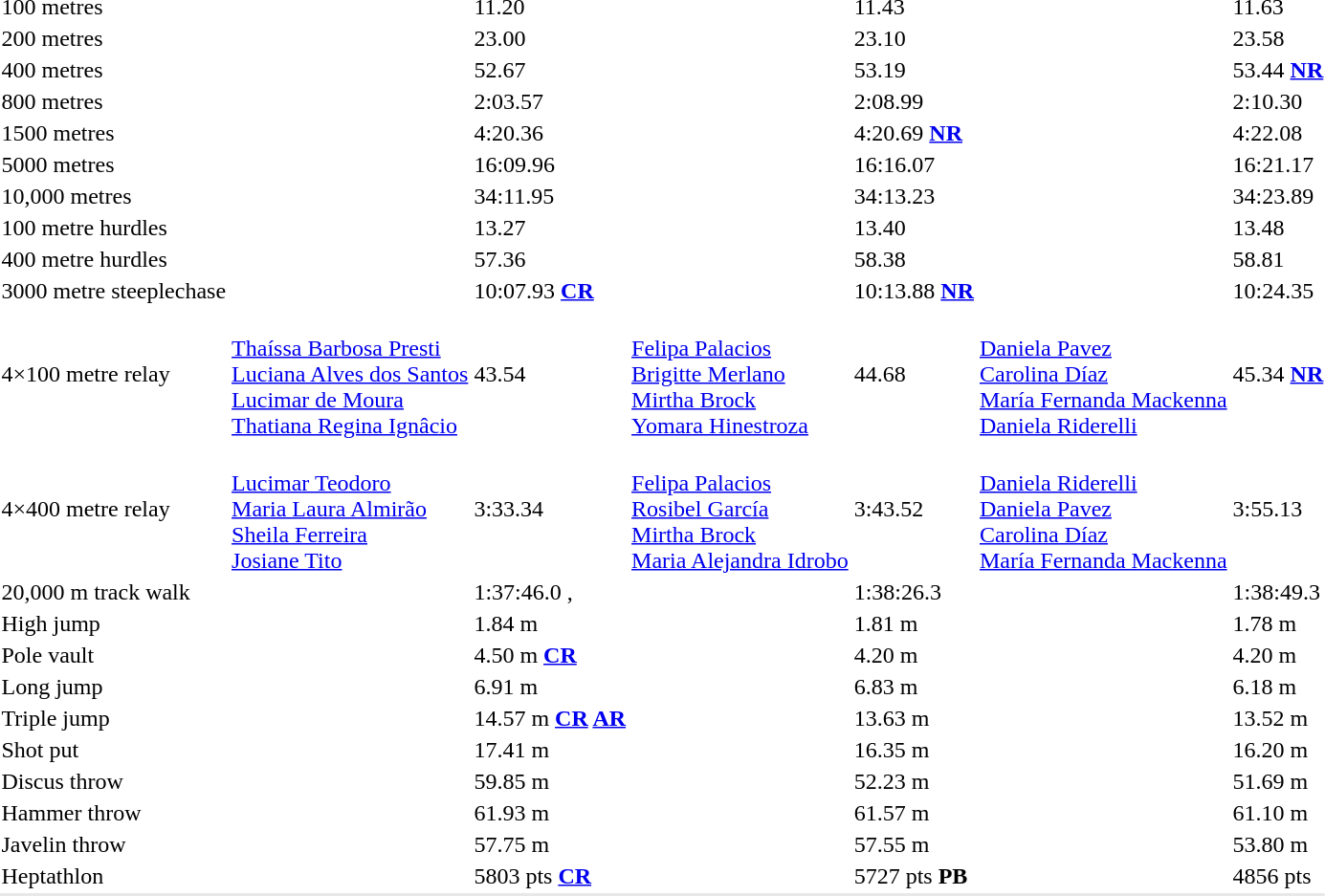<table>
<tr>
<td>100 metres</td>
<td></td>
<td>11.20</td>
<td></td>
<td>11.43</td>
<td></td>
<td>11.63</td>
</tr>
<tr>
<td>200 metres</td>
<td></td>
<td>23.00</td>
<td></td>
<td>23.10</td>
<td></td>
<td>23.58</td>
</tr>
<tr>
<td>400 metres</td>
<td></td>
<td>52.67</td>
<td></td>
<td>53.19</td>
<td></td>
<td>53.44 <strong><a href='#'>NR</a></strong></td>
</tr>
<tr>
<td>800 metres</td>
<td></td>
<td>2:03.57</td>
<td></td>
<td>2:08.99</td>
<td></td>
<td>2:10.30</td>
</tr>
<tr>
<td>1500 metres</td>
<td></td>
<td>4:20.36</td>
<td></td>
<td>4:20.69 <strong><a href='#'>NR</a></strong></td>
<td></td>
<td>4:22.08</td>
</tr>
<tr>
<td>5000 metres</td>
<td></td>
<td>16:09.96</td>
<td></td>
<td>16:16.07</td>
<td></td>
<td>16:21.17</td>
</tr>
<tr>
<td>10,000 metres</td>
<td></td>
<td>34:11.95</td>
<td></td>
<td>34:13.23</td>
<td></td>
<td>34:23.89</td>
</tr>
<tr>
<td>100 metre hurdles</td>
<td></td>
<td>13.27</td>
<td></td>
<td>13.40</td>
<td></td>
<td>13.48</td>
</tr>
<tr>
<td>400 metre hurdles</td>
<td></td>
<td>57.36</td>
<td></td>
<td>58.38</td>
<td></td>
<td>58.81</td>
</tr>
<tr>
<td>3000 metre steeplechase</td>
<td></td>
<td>10:07.93 <strong><a href='#'>CR</a></strong></td>
<td></td>
<td>10:13.88 <strong><a href='#'>NR</a></strong></td>
<td></td>
<td>10:24.35</td>
</tr>
<tr>
<td>4×100 metre relay</td>
<td><br><a href='#'>Thaíssa Barbosa Presti</a><br><a href='#'>Luciana Alves dos Santos</a><br><a href='#'>Lucimar de Moura</a><br><a href='#'>Thatiana Regina Ignâcio</a></td>
<td>43.54</td>
<td><br><a href='#'>Felipa Palacios</a><br><a href='#'>Brigitte Merlano</a><br><a href='#'>Mirtha Brock</a><br><a href='#'>Yomara Hinestroza</a></td>
<td>44.68</td>
<td><br><a href='#'>Daniela Pavez</a><br><a href='#'>Carolina Díaz</a><br><a href='#'>María Fernanda Mackenna</a><br><a href='#'>Daniela Riderelli</a></td>
<td>45.34 <strong><a href='#'>NR</a></strong></td>
</tr>
<tr>
<td>4×400 metre relay</td>
<td><br><a href='#'>Lucimar Teodoro</a><br><a href='#'>Maria Laura Almirão</a><br><a href='#'>Sheila Ferreira</a><br><a href='#'>Josiane Tito</a></td>
<td>3:33.34</td>
<td><br><a href='#'>Felipa Palacios</a><br><a href='#'>Rosibel García</a><br><a href='#'>Mirtha Brock</a><br><a href='#'>Maria Alejandra Idrobo</a></td>
<td>3:43.52</td>
<td><br><a href='#'>Daniela Riderelli</a><br><a href='#'>Daniela Pavez</a><br><a href='#'>Carolina Díaz</a><br><a href='#'>María Fernanda Mackenna</a></td>
<td>3:55.13</td>
</tr>
<tr>
<td>20,000 m track walk</td>
<td></td>
<td>1:37:46.0 <strong></strong>, <strong></strong></td>
<td></td>
<td>1:38:26.3 <strong></strong></td>
<td></td>
<td>1:38:49.3</td>
</tr>
<tr>
<td>High jump</td>
<td></td>
<td>1.84 m</td>
<td></td>
<td>1.81 m</td>
<td></td>
<td>1.78 m</td>
</tr>
<tr>
<td>Pole vault</td>
<td></td>
<td>4.50 m <strong><a href='#'>CR</a></strong></td>
<td></td>
<td>4.20 m</td>
<td></td>
<td>4.20 m</td>
</tr>
<tr>
<td>Long jump</td>
<td></td>
<td>6.91 m</td>
<td></td>
<td>6.83 m</td>
<td></td>
<td>6.18 m</td>
</tr>
<tr>
<td>Triple jump</td>
<td></td>
<td>14.57 m <strong><a href='#'>CR</a> <a href='#'>AR</a></strong></td>
<td></td>
<td>13.63 m</td>
<td></td>
<td>13.52 m</td>
</tr>
<tr>
<td>Shot put</td>
<td></td>
<td>17.41 m</td>
<td></td>
<td>16.35 m</td>
<td></td>
<td>16.20 m</td>
</tr>
<tr>
<td>Discus throw</td>
<td></td>
<td>59.85 m</td>
<td></td>
<td>52.23 m</td>
<td></td>
<td>51.69 m</td>
</tr>
<tr>
<td>Hammer throw</td>
<td></td>
<td>61.93 m</td>
<td></td>
<td>61.57 m</td>
<td></td>
<td>61.10 m</td>
</tr>
<tr>
<td>Javelin throw</td>
<td></td>
<td>57.75 m</td>
<td></td>
<td>57.55 m</td>
<td></td>
<td>53.80 m</td>
</tr>
<tr>
<td>Heptathlon</td>
<td></td>
<td>5803 pts <strong><a href='#'>CR</a></strong></td>
<td></td>
<td>5727 pts <strong>PB</strong></td>
<td></td>
<td>4856 pts</td>
</tr>
<tr bgcolor= e8e8e8>
<td colspan=7></td>
</tr>
</table>
